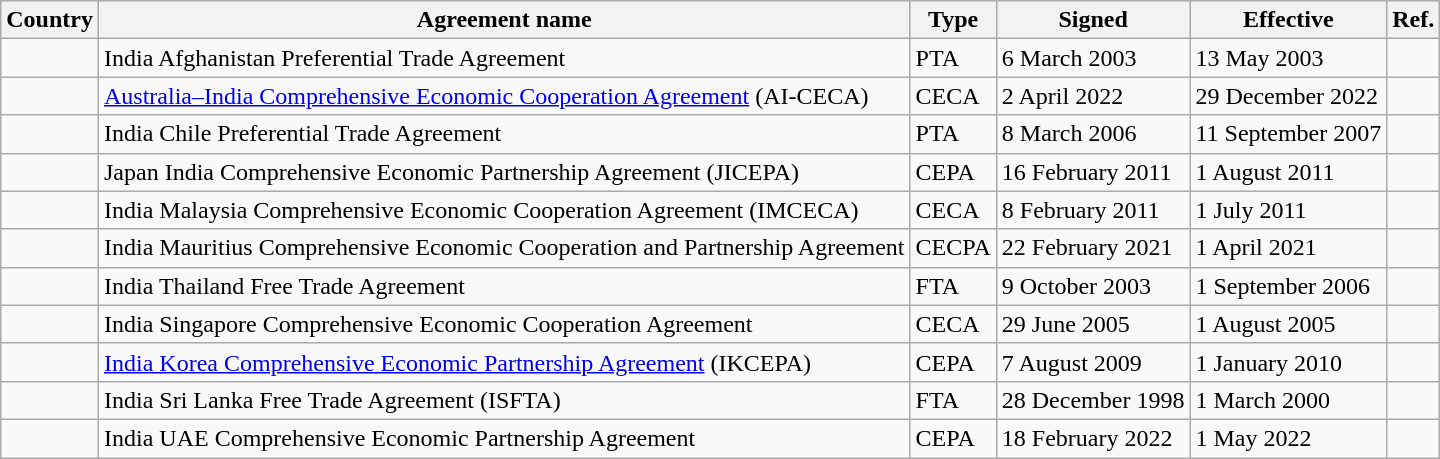<table class="wikitable sortable">
<tr>
<th>Country</th>
<th>Agreement name</th>
<th>Type</th>
<th>Signed</th>
<th>Effective</th>
<th>Ref.</th>
</tr>
<tr>
<td></td>
<td>India Afghanistan Preferential Trade Agreement</td>
<td>PTA</td>
<td>6 March 2003</td>
<td>13 May 2003</td>
<td></td>
</tr>
<tr>
<td></td>
<td><a href='#'>Australia–India Comprehensive Economic Cooperation Agreement</a> (AI-CECA)</td>
<td>CECA</td>
<td>2 April 2022</td>
<td>29 December 2022</td>
<td></td>
</tr>
<tr>
<td></td>
<td>India Chile Preferential Trade Agreement</td>
<td>PTA</td>
<td>8 March 2006</td>
<td>11 September 2007</td>
<td></td>
</tr>
<tr>
<td></td>
<td>Japan India Comprehensive Economic Partnership Agreement (JICEPA)</td>
<td>CEPA</td>
<td>16 February 2011</td>
<td>1 August 2011</td>
<td></td>
</tr>
<tr>
<td></td>
<td>India Malaysia Comprehensive Economic Cooperation Agreement (IMCECA)</td>
<td>CECA</td>
<td>8 February 2011</td>
<td>1 July 2011</td>
<td></td>
</tr>
<tr>
<td></td>
<td>India Mauritius Comprehensive Economic Cooperation and Partnership Agreement</td>
<td>CECPA</td>
<td>22 February 2021</td>
<td>1 April 2021</td>
<td></td>
</tr>
<tr>
<td></td>
<td>India Thailand Free Trade Agreement</td>
<td>FTA</td>
<td>9 October 2003</td>
<td>1 September 2006</td>
<td></td>
</tr>
<tr>
<td></td>
<td>India Singapore Comprehensive Economic Cooperation Agreement</td>
<td>CECA</td>
<td>29 June 2005</td>
<td>1 August 2005</td>
<td></td>
</tr>
<tr>
<td></td>
<td><a href='#'>India Korea Comprehensive Economic Partnership Agreement</a> (IKCEPA)</td>
<td>CEPA</td>
<td>7 August 2009</td>
<td>1 January 2010</td>
<td></td>
</tr>
<tr>
<td></td>
<td>India Sri Lanka Free Trade Agreement (ISFTA)</td>
<td>FTA</td>
<td>28 December 1998</td>
<td>1 March 2000</td>
<td></td>
</tr>
<tr>
<td></td>
<td>India UAE Comprehensive Economic Partnership Agreement</td>
<td>CEPA</td>
<td>18 February 2022</td>
<td>1 May 2022</td>
<td></td>
</tr>
</table>
